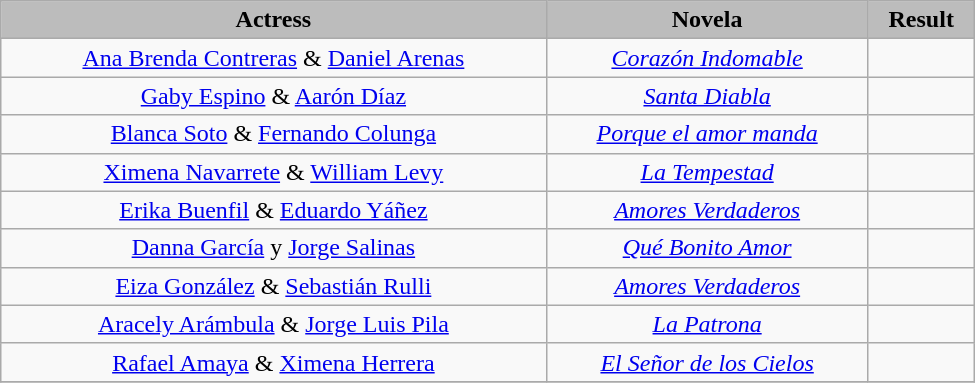<table class="wikitable" width=650px>
<tr style="text-align: center; top">
<th style="background:#bcbcbc;">Actress</th>
<th style="background:#bcbcbc;">Novela</th>
<th style="background:#bcbcbc;">Result</th>
</tr>
<tr style="text-align: center; top">
<td><a href='#'>Ana Brenda Contreras</a> & <a href='#'>Daniel Arenas</a></td>
<td><em><a href='#'>Corazón Indomable</a></em></td>
<td></td>
</tr>
<tr style="text-align: center; top">
<td><a href='#'>Gaby Espino</a> & <a href='#'>Aarón Díaz</a></td>
<td><em><a href='#'>Santa Diabla</a></em></td>
<td></td>
</tr>
<tr style="text-align: center; top">
<td><a href='#'>Blanca Soto</a> & <a href='#'>Fernando Colunga</a></td>
<td><em><a href='#'>Porque el amor manda</a></em></td>
<td></td>
</tr>
<tr style="text-align: center; top">
<td><a href='#'>Ximena Navarrete</a> & <a href='#'>William Levy</a></td>
<td><em><a href='#'>La Tempestad</a></em></td>
<td></td>
</tr>
<tr style="text-align: center; top">
<td><a href='#'>Erika Buenfil</a> & <a href='#'>Eduardo Yáñez</a></td>
<td><em><a href='#'>Amores Verdaderos</a></em></td>
<td></td>
</tr>
<tr style="text-align: center; top">
<td><a href='#'>Danna García</a> y <a href='#'>Jorge Salinas</a></td>
<td><em><a href='#'>Qué Bonito Amor</a></em></td>
<td></td>
</tr>
<tr style="text-align: center; top">
<td><a href='#'>Eiza González</a> & <a href='#'>Sebastián Rulli</a></td>
<td><em><a href='#'>Amores Verdaderos</a></em></td>
<td></td>
</tr>
<tr style="text-align: center; top">
<td><a href='#'>Aracely Arámbula</a> & <a href='#'>Jorge Luis Pila</a></td>
<td><em><a href='#'>La Patrona</a></em></td>
<td></td>
</tr>
<tr style="text-align: center; top">
<td><a href='#'>Rafael Amaya</a> & <a href='#'>Ximena Herrera</a></td>
<td><em><a href='#'>El Señor de los Cielos</a></em></td>
<td></td>
</tr>
<tr style="text-align: center; top">
</tr>
</table>
